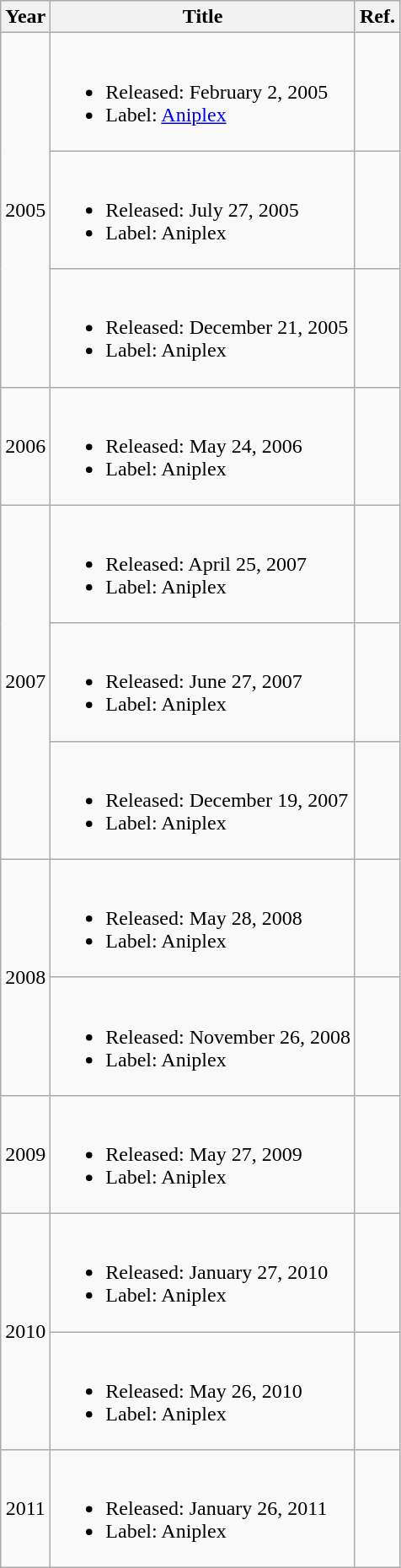<table class="wikitable">
<tr>
<th>Year</th>
<th>Title</th>
<th>Ref.</th>
</tr>
<tr>
<td style="text-align:center;" rowspan="3">2005</td>
<td align="left"><em></em><br><ul><li>Released: February 2, 2005</li><li>Label: <a href='#'>Aniplex</a></li></ul></td>
<td style="text-align:center;"></td>
</tr>
<tr>
<td align="left"><em></em><br><ul><li>Released: July 27, 2005</li><li>Label: Aniplex</li></ul></td>
<td style="text-align:center;"></td>
</tr>
<tr>
<td align="left"><em></em><br><ul><li>Released: December 21, 2005</li><li>Label: Aniplex</li></ul></td>
<td style="text-align:center;"></td>
</tr>
<tr>
<td style="text-align:center;">2006</td>
<td align="left"><em></em><br><ul><li>Released: May 24, 2006</li><li>Label: Aniplex</li></ul></td>
<td style="text-align:center;"></td>
</tr>
<tr>
<td style="text-align:center;" rowspan="3">2007</td>
<td align="left"><em></em><br><ul><li>Released: April 25, 2007</li><li>Label: Aniplex</li></ul></td>
<td style="text-align:center;"></td>
</tr>
<tr>
<td align="left"><em></em><br><ul><li>Released: June 27, 2007</li><li>Label: Aniplex</li></ul></td>
<td style="text-align:center;"></td>
</tr>
<tr>
<td align="left"><em></em><br><ul><li>Released: December 19, 2007</li><li>Label: Aniplex</li></ul></td>
<td style="text-align:center;"></td>
</tr>
<tr>
<td style="text-align:center;" rowspan="2">2008</td>
<td align="left"><em></em><br><ul><li>Released: May 28, 2008</li><li>Label: Aniplex</li></ul></td>
<td style="text-align:center;"></td>
</tr>
<tr>
<td align="left"><em></em><br><ul><li>Released: November 26, 2008</li><li>Label: Aniplex</li></ul></td>
<td style="text-align:center;"></td>
</tr>
<tr>
<td style="text-align:center;">2009</td>
<td align="left"><em></em><br><ul><li>Released: May 27, 2009</li><li>Label: Aniplex</li></ul></td>
<td style="text-align:center;"></td>
</tr>
<tr>
<td style="text-align:center;" rowspan="2">2010</td>
<td align="left"><em></em><br><ul><li>Released: January 27, 2010</li><li>Label: Aniplex</li></ul></td>
<td style="text-align:center;"></td>
</tr>
<tr>
<td align="left"><em></em><br><ul><li>Released: May 26, 2010</li><li>Label: Aniplex</li></ul></td>
<td style="text-align:center;"></td>
</tr>
<tr>
<td style="text-align:center;">2011</td>
<td align="left"><em></em><br><ul><li>Released: January 26, 2011</li><li>Label: Aniplex</li></ul></td>
<td style="text-align:center;"></td>
</tr>
</table>
